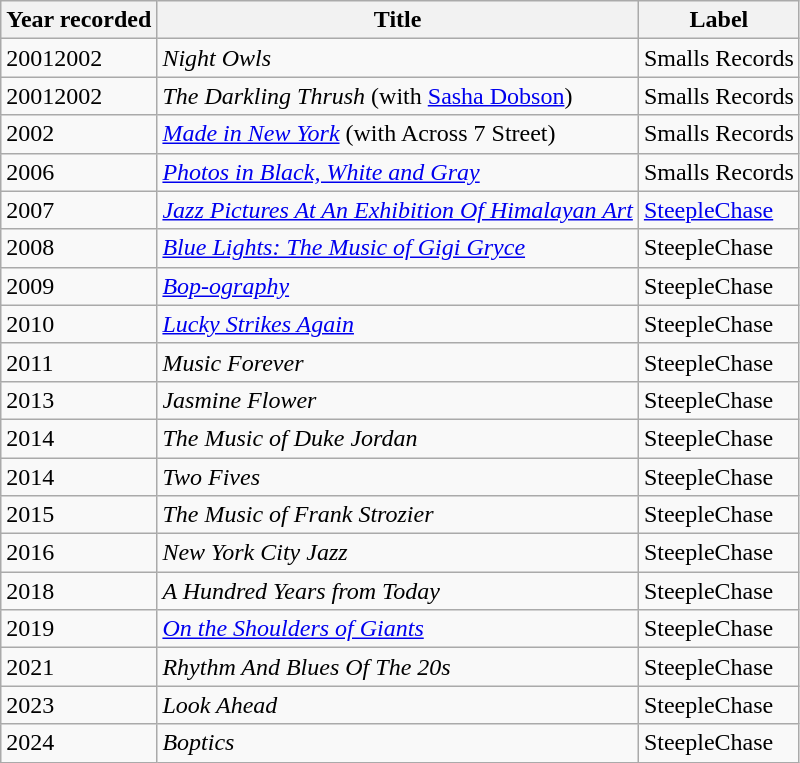<table class="wikitable sortable">
<tr>
<th align="center">Year recorded</th>
<th>Title</th>
<th>Label</th>
</tr>
<tr>
<td>20012002</td>
<td><em>Night Owls</em></td>
<td>Smalls Records</td>
</tr>
<tr>
<td>20012002</td>
<td><em>The Darkling Thrush</em> (with <a href='#'>Sasha Dobson</a>)</td>
<td>Smalls Records</td>
</tr>
<tr>
<td>2002</td>
<td><em><a href='#'>Made in New York</a></em> (with Across 7 Street)</td>
<td>Smalls Records</td>
</tr>
<tr>
<td>2006</td>
<td><em><a href='#'>Photos in Black, White and Gray</a></em></td>
<td>Smalls Records</td>
</tr>
<tr>
<td>2007</td>
<td><em><a href='#'>Jazz Pictures At An Exhibition Of Himalayan Art</a></em></td>
<td><a href='#'>SteepleChase</a></td>
</tr>
<tr>
<td>2008</td>
<td><em><a href='#'>Blue Lights: The Music of Gigi Gryce</a></em></td>
<td>SteepleChase</td>
</tr>
<tr>
<td>2009</td>
<td><em><a href='#'>Bop-ography</a></em></td>
<td>SteepleChase</td>
</tr>
<tr>
<td>2010</td>
<td><em><a href='#'>Lucky Strikes Again</a></em></td>
<td>SteepleChase</td>
</tr>
<tr>
<td>2011</td>
<td><em>Music Forever</em></td>
<td>SteepleChase</td>
</tr>
<tr>
<td>2013</td>
<td><em>Jasmine Flower</em></td>
<td>SteepleChase</td>
</tr>
<tr>
<td>2014</td>
<td><em>The Music of Duke Jordan</em></td>
<td>SteepleChase</td>
</tr>
<tr>
<td>2014</td>
<td><em>Two Fives</em></td>
<td>SteepleChase</td>
</tr>
<tr>
<td>2015</td>
<td><em>The Music of Frank Strozier</em></td>
<td>SteepleChase</td>
</tr>
<tr>
<td>2016</td>
<td><em>New York City Jazz</em></td>
<td>SteepleChase</td>
</tr>
<tr>
<td>2018</td>
<td><em>A Hundred Years from Today</em></td>
<td>SteepleChase</td>
</tr>
<tr>
<td>2019</td>
<td><em><a href='#'>On the Shoulders of Giants</a></em></td>
<td>SteepleChase</td>
</tr>
<tr>
<td>2021</td>
<td><em>Rhythm And Blues Of The 20s</em></td>
<td>SteepleChase</td>
</tr>
<tr>
<td>2023</td>
<td><em>Look Ahead</em></td>
<td>SteepleChase</td>
</tr>
<tr>
<td>2024</td>
<td><em>Boptics</em></td>
<td>SteepleChase</td>
</tr>
</table>
